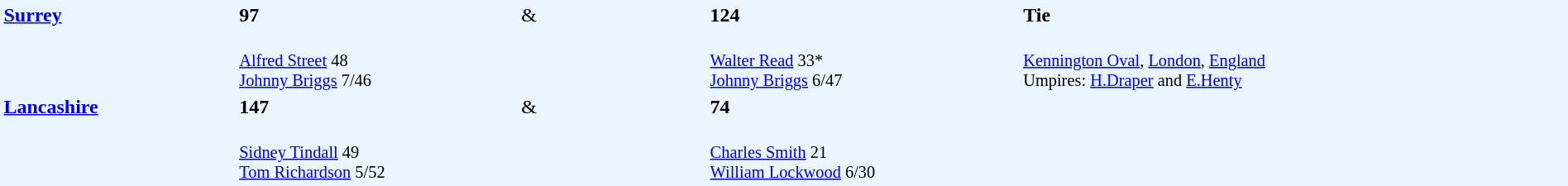<table width="100%" style="background: #EBF5FF">
<tr>
<td width="15%" valign="top" rowspan="2"><strong><a href='#'>Surrey</a></strong></td>
<td width="18%"><strong>97</strong></td>
<td width="12%">&</td>
<td width="20%"><strong>124</strong></td>
<td width="35%"><strong>Tie</strong></td>
</tr>
<tr>
<td style="font-size: 85%;" valign="top"><br><a href='#'>Alfred Street</a> 48<br>
<a href='#'>Johnny Briggs</a> 7/46</td>
<td></td>
<td style="font-size: 85%;"><br><a href='#'>Walter Read</a> 33*<br>
<a href='#'>Johnny Briggs</a> 6/47</td>
<td valign="top" style="font-size: 85%;" rowspan="3"><br><a href='#'>Kennington Oval</a>, <a href='#'>London</a>, <a href='#'>England</a><br>
Umpires: <a href='#'>H.Draper</a> and <a href='#'>E.Henty</a></td>
</tr>
<tr>
<td valign="top" rowspan="2"><strong><a href='#'>Lancashire</a></strong></td>
<td><strong>147</strong></td>
<td>&</td>
<td><strong>74</strong></td>
</tr>
<tr>
<td style="font-size: 85%;"><br><a href='#'>Sidney Tindall</a> 49<br>
<a href='#'>Tom Richardson</a> 5/52</td>
<td></td>
<td valign="top" style="font-size: 85%;"><br><a href='#'>Charles Smith</a> 21<br>
<a href='#'>William Lockwood</a> 6/30</td>
</tr>
</table>
